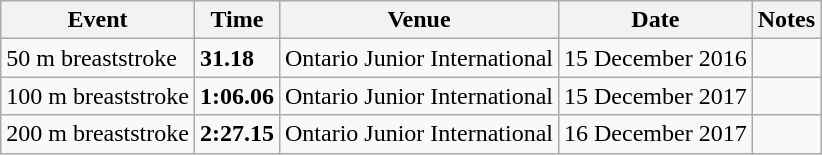<table class="wikitable">
<tr>
<th>Event</th>
<th>Time</th>
<th>Venue</th>
<th>Date</th>
<th>Notes</th>
</tr>
<tr>
<td>50 m breaststroke</td>
<td><strong>31.18</strong></td>
<td>Ontario Junior International</td>
<td>15 December 2016</td>
<td></td>
</tr>
<tr>
<td>100 m breaststroke</td>
<td><strong>1:06.06</strong></td>
<td>Ontario Junior International</td>
<td>15 December 2017</td>
<td></td>
</tr>
<tr>
<td>200 m breaststroke</td>
<td><strong>2:27.15</strong></td>
<td>Ontario Junior International</td>
<td>16 December 2017</td>
<td></td>
</tr>
</table>
